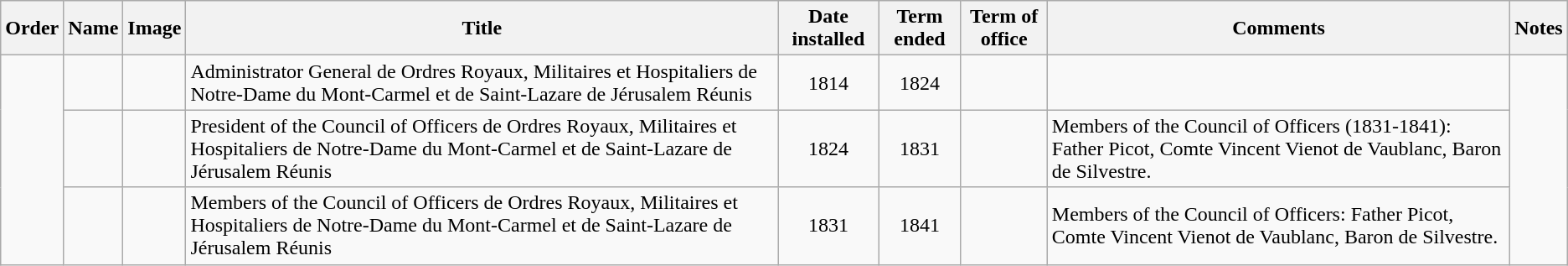<table class="wikitable">
<tr>
<th>Order</th>
<th>Name</th>
<th>Image</th>
<th>Title</th>
<th>Date installed</th>
<th>Term ended</th>
<th>Term of office</th>
<th>Comments</th>
<th>Notes</th>
</tr>
<tr>
<td rowspan="3" style="text-align:center;"></td>
<td></td>
<td></td>
<td>Administrator General de Ordres Royaux, Militaires et Hospitaliers de Notre-Dame du Mont-Carmel et de Saint-Lazare de Jérusalem Réunis</td>
<td style="text-align:center;">1814</td>
<td style="text-align:center;">1824</td>
<td align="right"></td>
<td></td>
</tr>
<tr>
<td></td>
<td></td>
<td>President of the Council of Officers de Ordres Royaux, Militaires et Hospitaliers de Notre-Dame du Mont-Carmel et de Saint-Lazare de Jérusalem Réunis</td>
<td style="text-align:center;">1824</td>
<td style="text-align:center;">1831</td>
<td align="right"></td>
<td>Members of the Council of Officers (1831-1841): Father Picot, Comte Vincent Vienot de Vaublanc, Baron de Silvestre.</td>
</tr>
<tr>
<td></td>
<td></td>
<td>Members of the Council of Officers de Ordres Royaux, Militaires et Hospitaliers de Notre-Dame du Mont-Carmel et de Saint-Lazare de Jérusalem Réunis</td>
<td style="text-align:center;">1831</td>
<td style="text-align:center;">1841</td>
<td align="right"></td>
<td>Members of the Council of Officers: Father Picot, Comte Vincent Vienot de Vaublanc, Baron de Silvestre.</td>
</tr>
</table>
